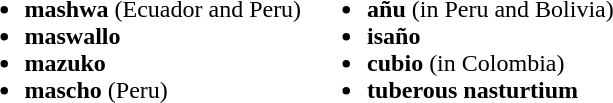<table>
<tr valign=top>
<td><br><ul><li><strong>mashwa</strong> (Ecuador and Peru)</li><li><strong>maswallo</strong></li><li><strong>mazuko</strong></li><li><strong>mascho</strong> (Peru)</li></ul></td>
<td><br><ul><li><strong>añu</strong> (in Peru and Bolivia)</li><li><strong>isaño</strong></li><li><strong>cubio</strong> (in Colombia)</li><li><strong>tuberous nasturtium</strong></li></ul></td>
</tr>
</table>
